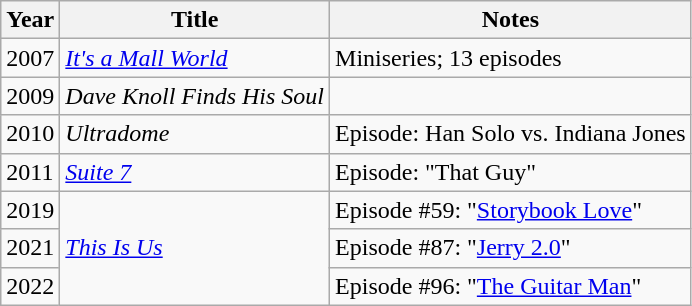<table class="wikitable sortable">
<tr>
<th>Year</th>
<th>Title</th>
<th class="unsortable">Notes</th>
</tr>
<tr>
<td>2007</td>
<td><em><a href='#'>It's a Mall World</a></em></td>
<td>Miniseries; 13 episodes</td>
</tr>
<tr>
<td>2009</td>
<td><em>Dave Knoll Finds His Soul</em></td>
<td></td>
</tr>
<tr>
<td>2010</td>
<td><em>Ultradome</em></td>
<td>Episode: Han Solo vs. Indiana Jones</td>
</tr>
<tr>
<td>2011</td>
<td><em><a href='#'>Suite 7</a></em></td>
<td>Episode: "That Guy"</td>
</tr>
<tr>
<td>2019</td>
<td rowspan=3><em><a href='#'>This Is Us</a></em></td>
<td>Episode #59: "<a href='#'>Storybook Love</a>"</td>
</tr>
<tr>
<td>2021</td>
<td>Episode #87: "<a href='#'>Jerry 2.0</a>"</td>
</tr>
<tr>
<td>2022</td>
<td>Episode #96: "<a href='#'>The Guitar Man</a>"</td>
</tr>
</table>
